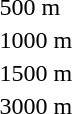<table>
<tr>
<td>500 m</td>
<td></td>
<td></td>
<td></td>
</tr>
<tr>
<td>1000 m</td>
<td></td>
<td></td>
<td></td>
</tr>
<tr>
<td>1500 m</td>
<td></td>
<td></td>
<td></td>
</tr>
<tr>
<td>3000 m</td>
<td></td>
<td></td>
<td></td>
</tr>
</table>
